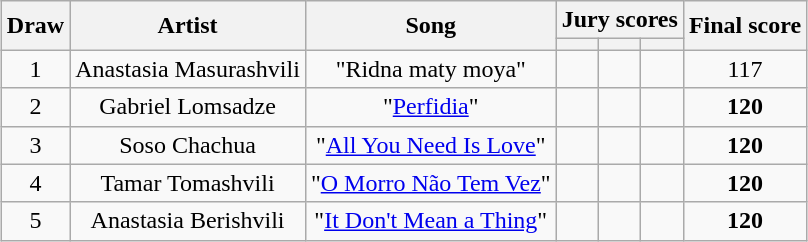<table class="sortable wikitable" style="text-align:center;margin:1em auto 1em auto">
<tr>
<th rowspan="2" scope="col">Draw</th>
<th rowspan="2" scope="col">Artist</th>
<th rowspan="2" scope="col">Song</th>
<th colspan="3" scope="col">Jury scores</th>
<th rowspan="2" scope="col">Final score</th>
</tr>
<tr>
<th colspan="1" scope="col" class="unsortable"><small></small></th>
<th colspan="1" scope="col" class="unsortable"><small></small></th>
<th colspan="1" scope="col" class="unsortable"><small></small></th>
</tr>
<tr>
<td>1</td>
<td>Anastasia Masurashvili</td>
<td>"Ridna maty moya"<br></td>
<td colspan="1"></td>
<td colspan="1"></td>
<td colspan="1"></td>
<td colspan="1">117</td>
</tr>
<tr>
<td>2</td>
<td>Gabriel Lomsadze</td>
<td>"<a href='#'>Perfidia</a>"<br></td>
<td colspan="1"></td>
<td colspan="1"></td>
<td colspan="1"></td>
<td colspan="1"><strong>120</strong></td>
</tr>
<tr>
<td>3</td>
<td>Soso Chachua</td>
<td>"<a href='#'>All You Need Is Love</a>"<br></td>
<td colspan="1"></td>
<td colspan="1"></td>
<td colspan="1"></td>
<td colspan="1"><strong>120</strong></td>
</tr>
<tr>
<td>4</td>
<td>Tamar Tomashvili</td>
<td>"<a href='#'>O Morro Não Tem Vez</a>"<br></td>
<td colspan="1"></td>
<td colspan="1"></td>
<td colspan="1"></td>
<td colspan="1"><strong>120</strong></td>
</tr>
<tr>
<td>5</td>
<td>Anastasia Berishvili</td>
<td>"<a href='#'>It Don't Mean a Thing</a>"<br></td>
<td colspan="1"></td>
<td colspan="1"></td>
<td colspan="1"></td>
<td colspan="1"><strong>120</strong></td>
</tr>
</table>
